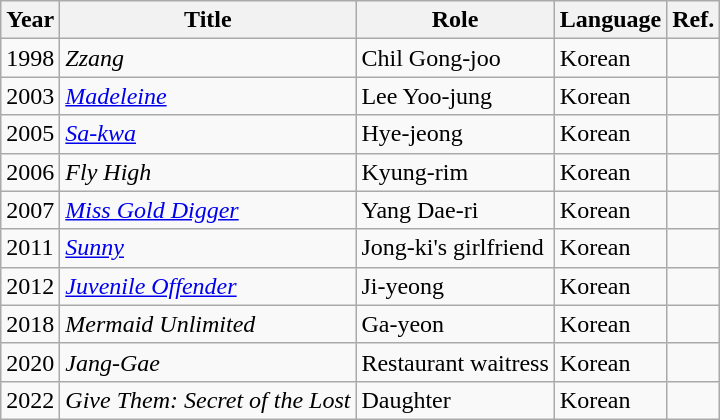<table class="wikitable">
<tr>
<th>Year</th>
<th>Title</th>
<th>Role</th>
<th>Language</th>
<th>Ref.</th>
</tr>
<tr>
<td>1998</td>
<td><em>Zzang</em></td>
<td>Chil Gong-joo</td>
<td>Korean</td>
<td></td>
</tr>
<tr>
<td>2003</td>
<td><em><a href='#'>Madeleine</a></em></td>
<td>Lee Yoo-jung</td>
<td>Korean</td>
<td></td>
</tr>
<tr>
<td>2005</td>
<td><em><a href='#'>Sa-kwa</a></em></td>
<td>Hye-jeong</td>
<td>Korean</td>
<td></td>
</tr>
<tr>
<td>2006</td>
<td><em>Fly High</em></td>
<td>Kyung-rim</td>
<td>Korean</td>
<td></td>
</tr>
<tr>
<td>2007</td>
<td><em><a href='#'>Miss Gold Digger</a></em></td>
<td>Yang Dae-ri</td>
<td>Korean</td>
<td></td>
</tr>
<tr>
<td>2011</td>
<td><em><a href='#'>Sunny</a></em></td>
<td>Jong-ki's girlfriend</td>
<td>Korean</td>
<td></td>
</tr>
<tr>
<td>2012</td>
<td><em><a href='#'>Juvenile Offender</a></em></td>
<td>Ji-yeong</td>
<td>Korean</td>
<td></td>
</tr>
<tr>
<td>2018</td>
<td><em>Mermaid Unlimited</em></td>
<td>Ga-yeon</td>
<td>Korean</td>
<td></td>
</tr>
<tr>
<td>2020</td>
<td><em>Jang-Gae</em></td>
<td>Restaurant waitress</td>
<td>Korean</td>
<td></td>
</tr>
<tr>
<td>2022</td>
<td><em>Give Them: Secret of the Lost</em></td>
<td>Daughter</td>
<td>Korean</td>
<td></td>
</tr>
</table>
